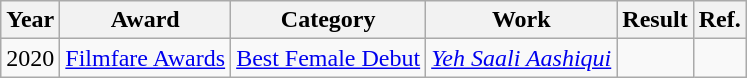<table class="wikitable">
<tr>
<th>Year</th>
<th>Award</th>
<th>Category</th>
<th>Work</th>
<th>Result</th>
<th>Ref.</th>
</tr>
<tr>
<td>2020</td>
<td><a href='#'>Filmfare Awards</a></td>
<td><a href='#'>Best Female Debut</a></td>
<td><em><a href='#'>Yeh Saali Aashiqui</a></em></td>
<td></td>
<td></td>
</tr>
</table>
